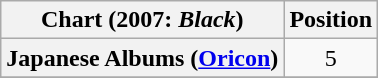<table class="wikitable plainrowheaders" style="text-align:center">
<tr>
<th scope="col">Chart (2007: <em>Black</em>)</th>
<th scope="col">Position</th>
</tr>
<tr>
<th scope="row">Japanese Albums (<a href='#'>Oricon</a>)</th>
<td>5</td>
</tr>
<tr>
</tr>
</table>
